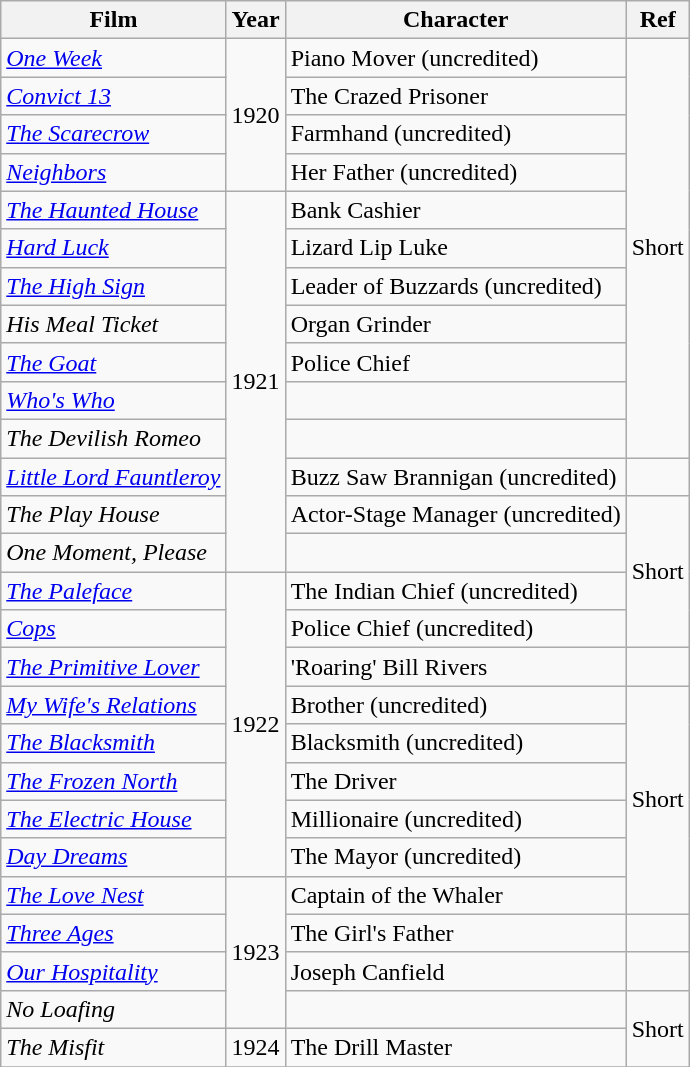<table class="wikitable sortable">
<tr>
<th>Film</th>
<th>Year</th>
<th>Character</th>
<th>Ref</th>
</tr>
<tr>
<td><em><a href='#'>One Week</a></em></td>
<td rowspan="4">1920</td>
<td>Piano Mover (uncredited)</td>
<td rowspan="11">Short</td>
</tr>
<tr>
<td><em><a href='#'>Convict 13</a></em></td>
<td>The Crazed Prisoner</td>
</tr>
<tr>
<td><em><a href='#'>The Scarecrow</a></em></td>
<td>Farmhand (uncredited)</td>
</tr>
<tr>
<td><em><a href='#'>Neighbors</a></em></td>
<td>Her Father (uncredited)</td>
</tr>
<tr>
<td><em><a href='#'>The Haunted House</a></em></td>
<td rowspan="10">1921</td>
<td>Bank Cashier</td>
</tr>
<tr>
<td><em> <a href='#'>Hard Luck</a></em></td>
<td>Lizard Lip Luke</td>
</tr>
<tr>
<td><em><a href='#'>The High Sign</a></em></td>
<td>Leader of Buzzards (uncredited)</td>
</tr>
<tr>
<td><em>His Meal Ticket</em></td>
<td>Organ Grinder</td>
</tr>
<tr>
<td><em><a href='#'>The Goat</a></em></td>
<td>Police Chief</td>
</tr>
<tr>
<td><em><a href='#'>Who's Who</a></em></td>
<td></td>
</tr>
<tr>
<td><em>The Devilish Romeo</em></td>
<td></td>
</tr>
<tr>
<td><em><a href='#'>Little Lord Fauntleroy</a></em></td>
<td>Buzz Saw Brannigan (uncredited)</td>
<td></td>
</tr>
<tr>
<td><em>The Play House</em></td>
<td>Actor-Stage Manager (uncredited)</td>
<td rowspan="4">Short</td>
</tr>
<tr>
<td><em>One Moment, Please</em></td>
<td></td>
</tr>
<tr>
<td><em><a href='#'>The Paleface</a></em></td>
<td rowspan="8">1922</td>
<td>The Indian Chief (uncredited)</td>
</tr>
<tr>
<td><em><a href='#'>Cops</a></em></td>
<td>Police Chief (uncredited)</td>
</tr>
<tr>
<td><em><a href='#'>The Primitive Lover</a></em></td>
<td>'Roaring' Bill Rivers</td>
<td></td>
</tr>
<tr>
<td><em><a href='#'>My Wife's Relations</a></em></td>
<td>Brother (uncredited)</td>
<td rowspan="6">Short</td>
</tr>
<tr>
<td><em><a href='#'>The Blacksmith</a></em></td>
<td>Blacksmith (uncredited)</td>
</tr>
<tr>
<td><em><a href='#'>The Frozen North</a></em></td>
<td>The Driver</td>
</tr>
<tr>
<td><em><a href='#'>The Electric House</a></em></td>
<td>Millionaire (uncredited)</td>
</tr>
<tr>
<td><em><a href='#'>Day Dreams</a></em></td>
<td>The Mayor (uncredited)</td>
</tr>
<tr>
<td><em><a href='#'>The Love Nest</a></em></td>
<td rowspan="4">1923</td>
<td>Captain of the Whaler</td>
</tr>
<tr>
<td><em><a href='#'>Three Ages</a></em></td>
<td>The Girl's Father</td>
</tr>
<tr>
<td><em><a href='#'>Our Hospitality</a></em></td>
<td>Joseph Canfield</td>
<td></td>
</tr>
<tr>
<td><em>No Loafing</em></td>
<td></td>
<td rowspan="2">Short</td>
</tr>
<tr>
<td><em>The Misfit</em></td>
<td>1924</td>
<td>The Drill Master</td>
</tr>
<tr>
</tr>
</table>
